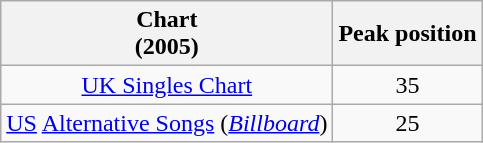<table class="wikitable sortable" style="text-align:center">
<tr>
<th>Chart<br>(2005)</th>
<th>Peak position</th>
</tr>
<tr>
<td><a href='#'>UK Singles Chart</a></td>
<td>35</td>
</tr>
<tr>
<td><a href='#'>US</a> <a href='#'>Alternative Songs</a> (<a href='#'><em>Billboard</em></a>)</td>
<td>25</td>
</tr>
</table>
